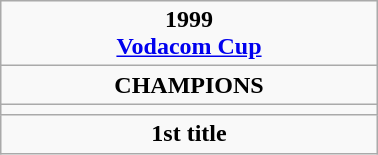<table class="wikitable" style="text-align: center; margin: 0 auto; width: 20%">
<tr>
<td><strong>1999</strong> <br> <strong><a href='#'>Vodacom Cup</a></strong></td>
</tr>
<tr>
<td><strong>CHAMPIONS</strong></td>
</tr>
<tr>
<td><strong></strong></td>
</tr>
<tr>
<td><strong>1st title </strong></td>
</tr>
</table>
